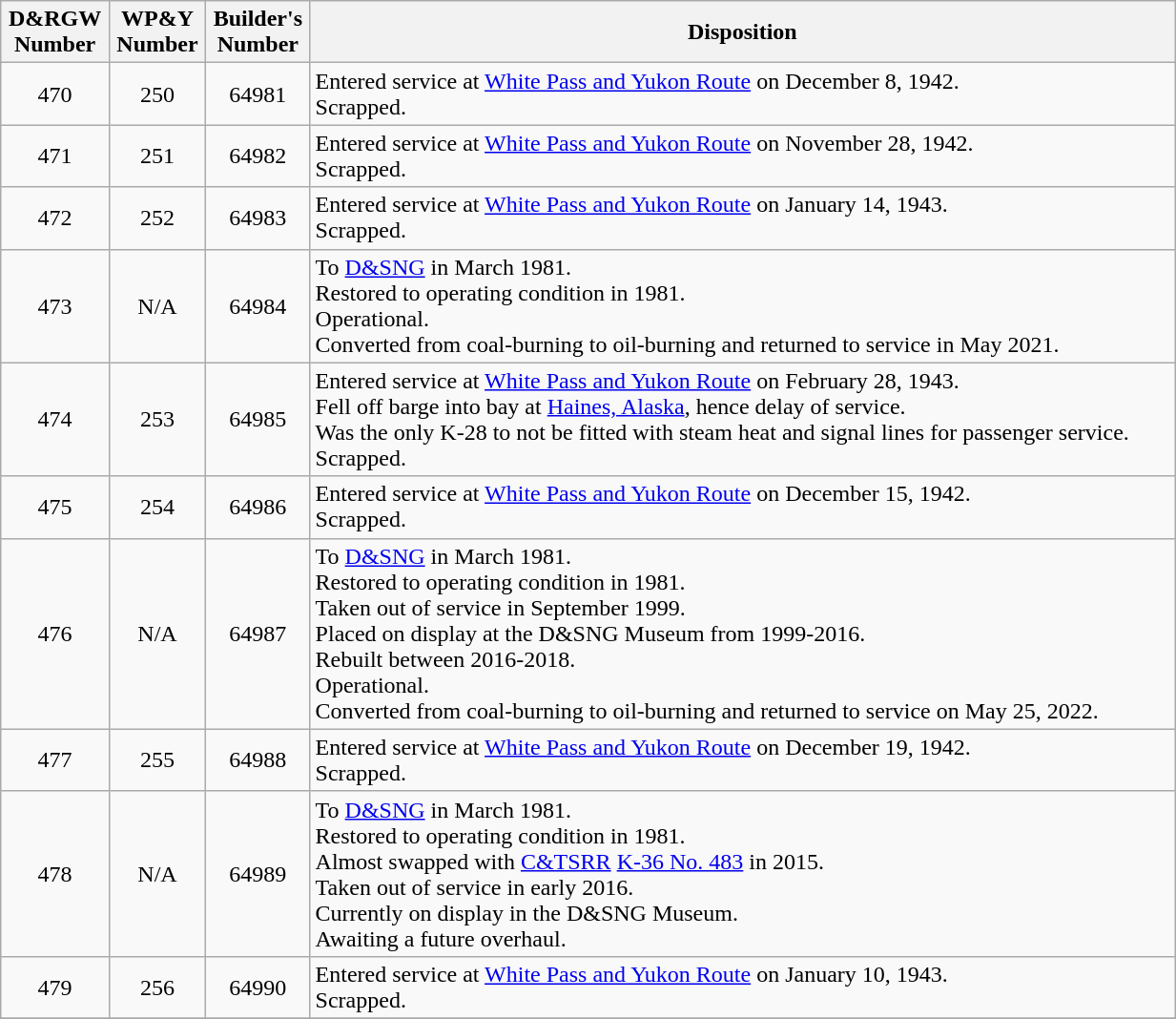<table class="wikitable" style="width:65%">
<tr>
<th>D&RGW<br>Number</th>
<th>WP&Y<br>Number</th>
<th>Builder's<br>Number</th>
<th>Disposition</th>
</tr>
<tr>
<td align="center">470</td>
<td align="center">250</td>
<td align="center">64981</td>
<td>Entered service at <a href='#'>White Pass and Yukon Route</a> on December 8, 1942.<br>Scrapped.</td>
</tr>
<tr>
<td align="center">471</td>
<td align="center">251</td>
<td align="center">64982</td>
<td>Entered service at <a href='#'>White Pass and Yukon Route</a> on November 28, 1942.<br>Scrapped.</td>
</tr>
<tr>
<td align="center">472</td>
<td align="center">252</td>
<td align="center">64983</td>
<td>Entered service at <a href='#'>White Pass and Yukon Route</a> on January 14, 1943.<br>Scrapped.</td>
</tr>
<tr>
<td align="center">473</td>
<td align="center">N/A</td>
<td align="center">64984</td>
<td>To <a href='#'>D&SNG</a> in March 1981.<br>Restored to operating condition in 1981.<br>Operational.<br>Converted from coal-burning to oil-burning and returned to service in May 2021.</td>
</tr>
<tr>
<td align="center">474</td>
<td align="center">253</td>
<td align="center">64985</td>
<td>Entered service at <a href='#'>White Pass and Yukon Route</a> on February 28, 1943.<br>Fell off barge into bay at <a href='#'>Haines, Alaska</a>, hence delay of service.<br>Was the only K-28 to not be fitted with steam heat and signal lines for passenger service.<br>Scrapped.</td>
</tr>
<tr>
<td align="center">475</td>
<td align="center">254</td>
<td align="center">64986</td>
<td>Entered service at <a href='#'>White Pass and Yukon Route</a> on December 15, 1942.<br>Scrapped.</td>
</tr>
<tr>
<td align="center">476</td>
<td align="center">N/A</td>
<td align="center">64987</td>
<td>To <a href='#'>D&SNG</a> in March 1981.<br>Restored to operating condition in 1981.<br>Taken out of service in September 1999.<br>Placed on display at the D&SNG Museum from 1999-2016.<br>Rebuilt between 2016-2018. <br>Operational.<br>Converted from coal-burning to oil-burning and returned to service on May 25, 2022.</td>
</tr>
<tr>
<td align="center">477</td>
<td align="center">255</td>
<td align="center">64988</td>
<td>Entered service at <a href='#'>White Pass and Yukon Route</a> on December 19, 1942.<br>Scrapped.</td>
</tr>
<tr>
<td align="center">478</td>
<td align="center">N/A</td>
<td align="center">64989</td>
<td>To <a href='#'>D&SNG</a> in March 1981.<br>Restored to operating condition in 1981.<br>Almost swapped with <a href='#'>C&TSRR</a> <a href='#'>K-36 No. 483</a> in 2015.<br>Taken out of service in early 2016.<br>Currently on display in the D&SNG Museum.<br>Awaiting a future overhaul.</td>
</tr>
<tr>
<td align="center">479</td>
<td align="center">256</td>
<td align="center">64990</td>
<td>Entered service at <a href='#'>White Pass and Yukon Route</a> on January 10, 1943.<br>Scrapped.</td>
</tr>
<tr>
</tr>
</table>
